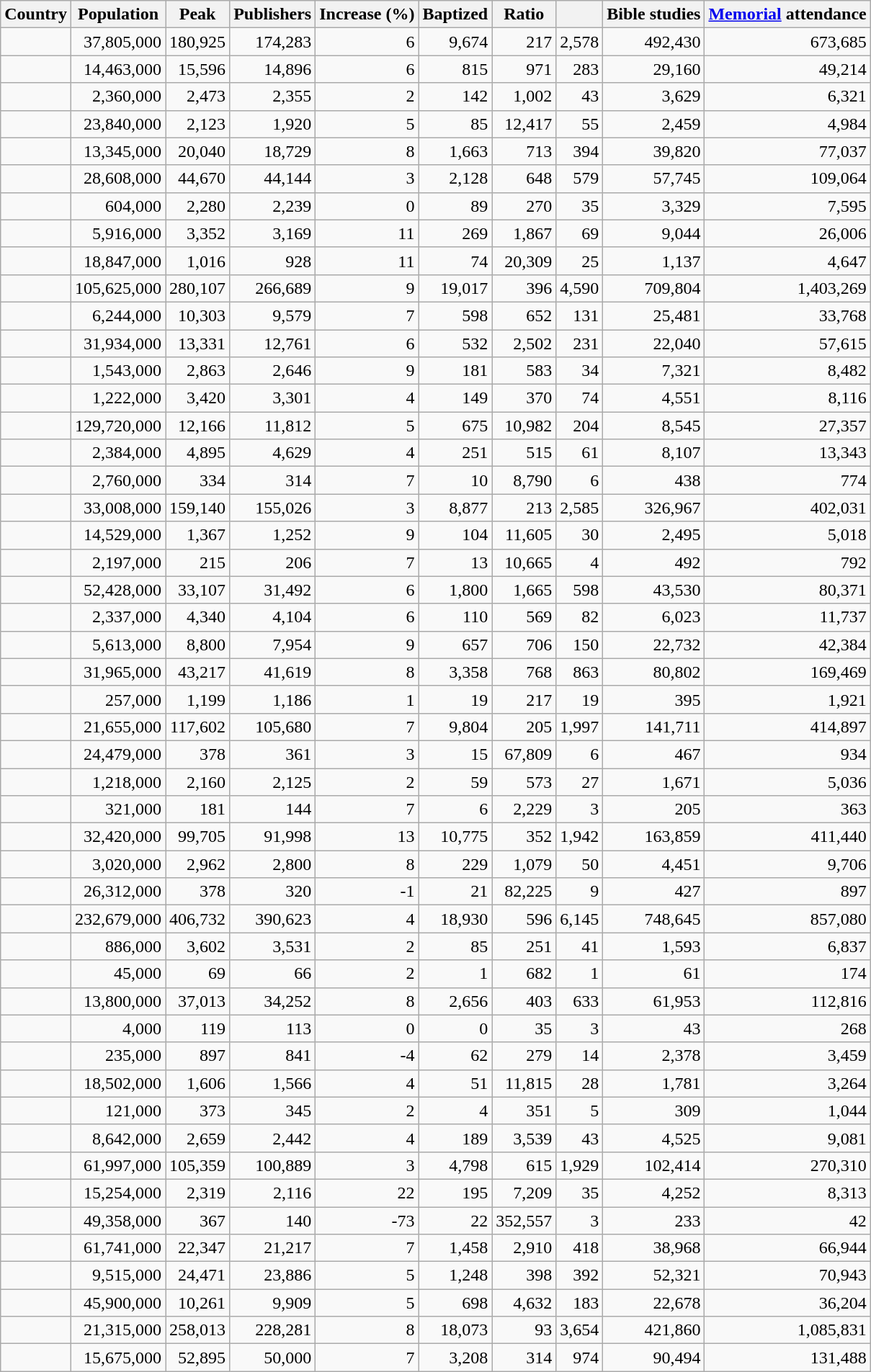<table class="wikitable sortable col1left" border="1" style="text-align:right">
<tr>
<th>Country</th>
<th>Population</th>
<th>Peak</th>
<th>Publishers</th>
<th>Increase (%)</th>
<th>Baptized</th>
<th>Ratio</th>
<th></th>
<th>Bible studies</th>
<th><a href='#'>Memorial</a> attendance</th>
</tr>
<tr>
<td></td>
<td>37,805,000</td>
<td>180,925</td>
<td>174,283</td>
<td>6</td>
<td>9,674</td>
<td>217</td>
<td>2,578</td>
<td>492,430</td>
<td>673,685</td>
</tr>
<tr>
<td></td>
<td>14,463,000</td>
<td>15,596</td>
<td>14,896</td>
<td>6</td>
<td>815</td>
<td>971</td>
<td>283</td>
<td>29,160</td>
<td>49,214</td>
</tr>
<tr>
<td></td>
<td>2,360,000</td>
<td>2,473</td>
<td>2,355</td>
<td>2</td>
<td>142</td>
<td>1,002</td>
<td>43</td>
<td>3,629</td>
<td>6,321</td>
</tr>
<tr>
<td></td>
<td>23,840,000</td>
<td>2,123</td>
<td>1,920</td>
<td>5</td>
<td>85</td>
<td>12,417</td>
<td>55</td>
<td>2,459</td>
<td>4,984</td>
</tr>
<tr>
<td></td>
<td>13,345,000</td>
<td>20,040</td>
<td>18,729</td>
<td>8</td>
<td>1,663</td>
<td>713</td>
<td>394</td>
<td>39,820</td>
<td>77,037</td>
</tr>
<tr>
<td></td>
<td>28,608,000</td>
<td>44,670</td>
<td>44,144</td>
<td>3</td>
<td>2,128</td>
<td>648</td>
<td>579</td>
<td>57,745</td>
<td>109,064</td>
</tr>
<tr>
<td></td>
<td>604,000</td>
<td>2,280</td>
<td>2,239</td>
<td>0</td>
<td>89</td>
<td>270</td>
<td>35</td>
<td>3,329</td>
<td>7,595</td>
</tr>
<tr>
<td></td>
<td>5,916,000</td>
<td>3,352</td>
<td>3,169</td>
<td>11</td>
<td>269</td>
<td>1,867</td>
<td>69</td>
<td>9,044</td>
<td>26,006</td>
</tr>
<tr>
<td></td>
<td>18,847,000</td>
<td>1,016</td>
<td>928</td>
<td>11</td>
<td>74</td>
<td>20,309</td>
<td>25</td>
<td>1,137</td>
<td>4,647</td>
</tr>
<tr>
<td></td>
<td>105,625,000</td>
<td>280,107</td>
<td>266,689</td>
<td>9</td>
<td>19,017</td>
<td>396</td>
<td>4,590</td>
<td>709,804</td>
<td>1,403,269</td>
</tr>
<tr>
<td></td>
<td>6,244,000</td>
<td>10,303</td>
<td>9,579</td>
<td>7</td>
<td>598</td>
<td>652</td>
<td>131</td>
<td>25,481</td>
<td>33,768</td>
</tr>
<tr>
<td></td>
<td>31,934,000</td>
<td>13,331</td>
<td>12,761</td>
<td>6</td>
<td>532</td>
<td>2,502</td>
<td>231</td>
<td>22,040</td>
<td>57,615</td>
</tr>
<tr>
<td></td>
<td>1,543,000</td>
<td>2,863</td>
<td>2,646</td>
<td>9</td>
<td>181</td>
<td>583</td>
<td>34</td>
<td>7,321</td>
<td>8,482</td>
</tr>
<tr>
<td></td>
<td>1,222,000</td>
<td>3,420</td>
<td>3,301</td>
<td>4</td>
<td>149</td>
<td>370</td>
<td>74</td>
<td>4,551</td>
<td>8,116</td>
</tr>
<tr>
<td></td>
<td>129,720,000</td>
<td>12,166</td>
<td>11,812</td>
<td>5</td>
<td>675</td>
<td>10,982</td>
<td>204</td>
<td>8,545</td>
<td>27,357</td>
</tr>
<tr>
<td></td>
<td>2,384,000</td>
<td>4,895</td>
<td>4,629</td>
<td>4</td>
<td>251</td>
<td>515</td>
<td>61</td>
<td>8,107</td>
<td>13,343</td>
</tr>
<tr>
<td></td>
<td>2,760,000</td>
<td>334</td>
<td>314</td>
<td>7</td>
<td>10</td>
<td>8,790</td>
<td>6</td>
<td>438</td>
<td>774</td>
</tr>
<tr>
<td></td>
<td>33,008,000</td>
<td>159,140</td>
<td>155,026</td>
<td>3</td>
<td>8,877</td>
<td>213</td>
<td>2,585</td>
<td>326,967</td>
<td>402,031</td>
</tr>
<tr>
<td></td>
<td>14,529,000</td>
<td>1,367</td>
<td>1,252</td>
<td>9</td>
<td>104</td>
<td>11,605</td>
<td>30</td>
<td>2,495</td>
<td>5,018</td>
</tr>
<tr>
<td></td>
<td>2,197,000</td>
<td>215</td>
<td>206</td>
<td>7</td>
<td>13</td>
<td>10,665</td>
<td>4</td>
<td>492</td>
<td>792</td>
</tr>
<tr>
<td></td>
<td>52,428,000</td>
<td>33,107</td>
<td>31,492</td>
<td>6</td>
<td>1,800</td>
<td>1,665</td>
<td>598</td>
<td>43,530</td>
<td>80,371</td>
</tr>
<tr>
<td></td>
<td>2,337,000</td>
<td>4,340</td>
<td>4,104</td>
<td>6</td>
<td>110</td>
<td>569</td>
<td>82</td>
<td>6,023</td>
<td>11,737</td>
</tr>
<tr>
<td></td>
<td>5,613,000</td>
<td>8,800</td>
<td>7,954</td>
<td>9</td>
<td>657</td>
<td>706</td>
<td>150</td>
<td>22,732</td>
<td>42,384</td>
</tr>
<tr>
<td></td>
<td>31,965,000</td>
<td>43,217</td>
<td>41,619</td>
<td>8</td>
<td>3,358</td>
<td>768</td>
<td>863</td>
<td>80,802</td>
<td>169,469</td>
</tr>
<tr>
<td></td>
<td>257,000</td>
<td>1,199</td>
<td>1,186</td>
<td>1</td>
<td>19</td>
<td>217</td>
<td>19</td>
<td>395</td>
<td>1,921</td>
</tr>
<tr>
<td></td>
<td>21,655,000</td>
<td>117,602</td>
<td>105,680</td>
<td>7</td>
<td>9,804</td>
<td>205</td>
<td>1,997</td>
<td>141,711</td>
<td>414,897</td>
</tr>
<tr>
<td></td>
<td>24,479,000</td>
<td>378</td>
<td>361</td>
<td>3</td>
<td>15</td>
<td>67,809</td>
<td>6</td>
<td>467</td>
<td>934</td>
</tr>
<tr>
<td></td>
<td>1,218,000</td>
<td>2,160</td>
<td>2,125</td>
<td>2</td>
<td>59</td>
<td>573</td>
<td>27</td>
<td>1,671</td>
<td>5,036</td>
</tr>
<tr>
<td></td>
<td>321,000</td>
<td>181</td>
<td>144</td>
<td>7</td>
<td>6</td>
<td>2,229</td>
<td>3</td>
<td>205</td>
<td>363</td>
</tr>
<tr>
<td></td>
<td>32,420,000</td>
<td>99,705</td>
<td>91,998</td>
<td>13</td>
<td>10,775</td>
<td>352</td>
<td>1,942</td>
<td>163,859</td>
<td>411,440</td>
</tr>
<tr>
<td></td>
<td>3,020,000</td>
<td>2,962</td>
<td>2,800</td>
<td>8</td>
<td>229</td>
<td>1,079</td>
<td>50</td>
<td>4,451</td>
<td>9,706</td>
</tr>
<tr>
<td></td>
<td>26,312,000</td>
<td>378</td>
<td>320</td>
<td>-1</td>
<td>21</td>
<td>82,225</td>
<td>9</td>
<td>427</td>
<td>897</td>
</tr>
<tr>
<td></td>
<td>232,679,000</td>
<td>406,732</td>
<td>390,623</td>
<td>4</td>
<td>18,930</td>
<td>596</td>
<td>6,145</td>
<td>748,645</td>
<td>857,080</td>
</tr>
<tr>
<td></td>
<td>886,000</td>
<td>3,602</td>
<td>3,531</td>
<td>2</td>
<td>85</td>
<td>251</td>
<td>41</td>
<td>1,593</td>
<td>6,837</td>
</tr>
<tr>
<td></td>
<td>45,000</td>
<td>69</td>
<td>66</td>
<td>2</td>
<td>1</td>
<td>682</td>
<td>1</td>
<td>61</td>
<td>174</td>
</tr>
<tr>
<td></td>
<td>13,800,000</td>
<td>37,013</td>
<td>34,252</td>
<td>8</td>
<td>2,656</td>
<td>403</td>
<td>633</td>
<td>61,953</td>
<td>112,816</td>
</tr>
<tr>
<td></td>
<td>4,000</td>
<td>119</td>
<td>113</td>
<td>0</td>
<td>0</td>
<td>35</td>
<td>3</td>
<td>43</td>
<td>268</td>
</tr>
<tr>
<td></td>
<td>235,000</td>
<td>897</td>
<td>841</td>
<td>-4</td>
<td>62</td>
<td>279</td>
<td>14</td>
<td>2,378</td>
<td>3,459</td>
</tr>
<tr>
<td></td>
<td>18,502,000</td>
<td>1,606</td>
<td>1,566</td>
<td>4</td>
<td>51</td>
<td>11,815</td>
<td>28</td>
<td>1,781</td>
<td>3,264</td>
</tr>
<tr>
<td></td>
<td>121,000</td>
<td>373</td>
<td>345</td>
<td>2</td>
<td>4</td>
<td>351</td>
<td>5</td>
<td>309</td>
<td>1,044</td>
</tr>
<tr>
<td></td>
<td>8,642,000</td>
<td>2,659</td>
<td>2,442</td>
<td>4</td>
<td>189</td>
<td>3,539</td>
<td>43</td>
<td>4,525</td>
<td>9,081</td>
</tr>
<tr>
<td></td>
<td>61,997,000</td>
<td>105,359</td>
<td>100,889</td>
<td>3</td>
<td>4,798</td>
<td>615</td>
<td>1,929</td>
<td>102,414</td>
<td>270,310</td>
</tr>
<tr>
<td></td>
<td>15,254,000</td>
<td>2,319</td>
<td>2,116</td>
<td>22</td>
<td>195</td>
<td>7,209</td>
<td>35</td>
<td>4,252</td>
<td>8,313</td>
</tr>
<tr>
<td></td>
<td>49,358,000</td>
<td>367</td>
<td>140</td>
<td>-73</td>
<td>22</td>
<td>352,557</td>
<td>3</td>
<td>233</td>
<td>42</td>
</tr>
<tr>
<td></td>
<td>61,741,000</td>
<td>22,347</td>
<td>21,217</td>
<td>7</td>
<td>1,458</td>
<td>2,910</td>
<td>418</td>
<td>38,968</td>
<td>66,944</td>
</tr>
<tr>
<td></td>
<td>9,515,000</td>
<td>24,471</td>
<td>23,886</td>
<td>5</td>
<td>1,248</td>
<td>398</td>
<td>392</td>
<td>52,321</td>
<td>70,943</td>
</tr>
<tr>
<td></td>
<td>45,900,000</td>
<td>10,261</td>
<td>9,909</td>
<td>5</td>
<td>698</td>
<td>4,632</td>
<td>183</td>
<td>22,678</td>
<td>36,204</td>
</tr>
<tr>
<td></td>
<td>21,315,000</td>
<td>258,013</td>
<td>228,281</td>
<td>8</td>
<td>18,073</td>
<td>93</td>
<td>3,654</td>
<td>421,860</td>
<td>1,085,831</td>
</tr>
<tr>
<td></td>
<td>15,675,000</td>
<td>52,895</td>
<td>50,000</td>
<td>7</td>
<td>3,208</td>
<td>314</td>
<td>974</td>
<td>90,494</td>
<td>131,488</td>
</tr>
</table>
